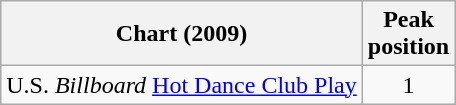<table class="wikitable">
<tr>
<th>Chart (2009)</th>
<th>Peak<br>position</th>
</tr>
<tr>
<td>U.S. <em>Billboard</em> <a href='#'>Hot Dance Club Play</a></td>
<td align="center">1</td>
</tr>
</table>
